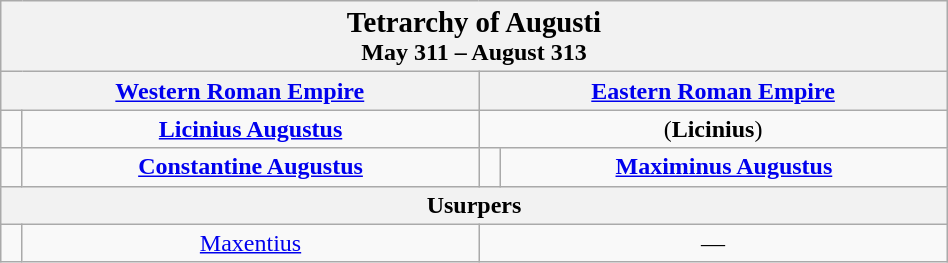<table class="wikitable" width="50%" style="text-align:center">
<tr>
<th colspan="4"><big>Tetrarchy of Augusti</big><br>May 311 – August 313</th>
</tr>
<tr>
<th colspan="2"><a href='#'>Western Roman Empire</a></th>
<th colspan="2"><a href='#'>Eastern Roman Empire</a></th>
</tr>
<tr>
<td></td>
<td><a href='#'><strong>Licinius Augustus</strong></a></td>
<td colspan="2">(<strong>Licinius</strong>)</td>
</tr>
<tr>
<td></td>
<td><strong><a href='#'>Constantine Augustus</a></strong></td>
<td></td>
<td><strong><a href='#'>Maximinus Augustus</a></strong></td>
</tr>
<tr>
<th colspan="4">Usurpers</th>
</tr>
<tr>
<td></td>
<td><a href='#'>Maxentius</a><br></td>
<td colspan="2">—</td>
</tr>
</table>
